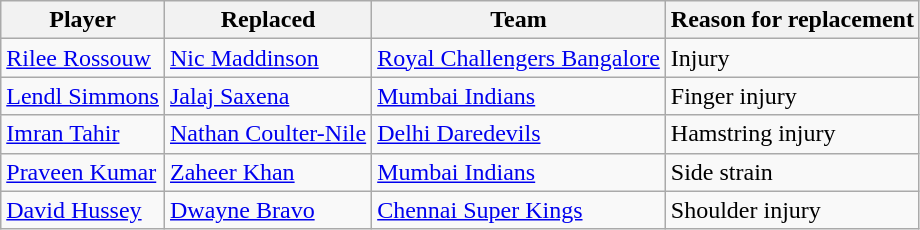<table class="wikitable sortable">
<tr>
<th>Player</th>
<th>Replaced</th>
<th>Team</th>
<th class="unsortable">Reason for replacement</th>
</tr>
<tr>
<td> <a href='#'>Rilee Rossouw</a></td>
<td> <a href='#'>Nic Maddinson</a></td>
<td><a href='#'>Royal Challengers Bangalore</a></td>
<td>Injury</td>
</tr>
<tr>
<td> <a href='#'>Lendl Simmons</a></td>
<td> <a href='#'>Jalaj Saxena</a></td>
<td><a href='#'>Mumbai Indians</a></td>
<td>Finger injury </td>
</tr>
<tr>
<td> <a href='#'>Imran Tahir</a></td>
<td> <a href='#'>Nathan Coulter-Nile</a></td>
<td><a href='#'>Delhi Daredevils</a></td>
<td>Hamstring injury </td>
</tr>
<tr>
<td> <a href='#'>Praveen Kumar</a></td>
<td> <a href='#'>Zaheer Khan</a></td>
<td><a href='#'>Mumbai Indians</a></td>
<td>Side strain </td>
</tr>
<tr>
<td> <a href='#'>David Hussey</a></td>
<td> <a href='#'>Dwayne Bravo</a></td>
<td><a href='#'>Chennai Super Kings</a></td>
<td>Shoulder injury</td>
</tr>
</table>
